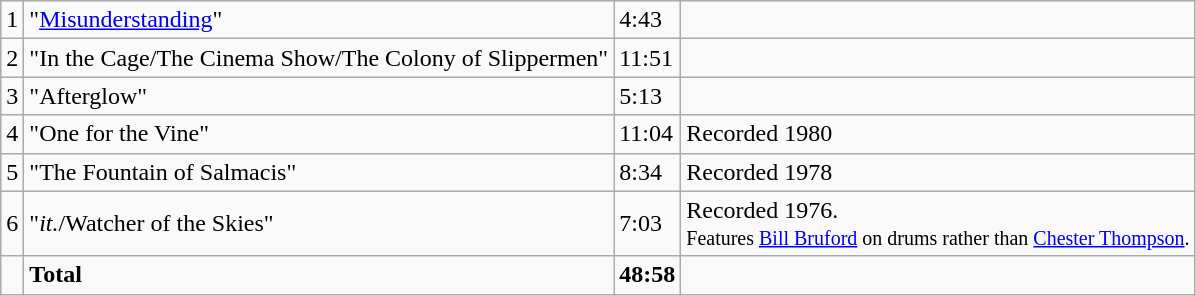<table class="wikitable">
<tr>
<td>1</td>
<td>"<a href='#'>Misunderstanding</a>"</td>
<td>4:43</td>
<td></td>
</tr>
<tr>
<td>2</td>
<td>"In the Cage/The Cinema Show/The Colony of Slippermen"</td>
<td>11:51</td>
<td></td>
</tr>
<tr>
<td>3</td>
<td>"Afterglow"</td>
<td>5:13</td>
<td></td>
</tr>
<tr>
<td>4</td>
<td>"One for the Vine"</td>
<td>11:04</td>
<td>Recorded 1980</td>
</tr>
<tr>
<td>5</td>
<td>"The Fountain of Salmacis"</td>
<td>8:34</td>
<td>Recorded 1978</td>
</tr>
<tr>
<td>6</td>
<td>"<em>it.</em>/Watcher of the Skies"</td>
<td>7:03</td>
<td>Recorded 1976.<br><small>Features <a href='#'>Bill Bruford</a> on drums rather than <a href='#'>Chester Thompson</a>.</small></td>
</tr>
<tr>
<td></td>
<td><strong>Total</strong></td>
<td><strong>48:58</strong></td>
<td></td>
</tr>
</table>
